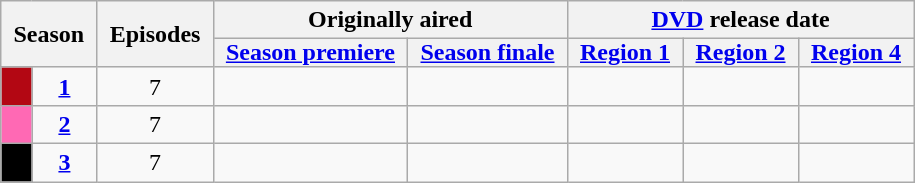<table class="wikitable" style="text-align: center;">
<tr>
<th style="padding: 0 8px;" colspan="2" rowspan="2">Season</th>
<th style="padding: 0 8px;" rowspan="2">Episodes</th>
<th colspan="2">Originally aired</th>
<th colspan="3"><a href='#'>DVD</a> release date</th>
</tr>
<tr>
<th style="padding: 0 8px;"><a href='#'>Season premiere</a></th>
<th style="padding: 0 8px;"><a href='#'>Season finale</a></th>
<th style="padding: 0 8px;"><a href='#'>Region 1</a></th>
<th style="padding: 0 8px;"><a href='#'>Region 2</a></th>
<th style="padding: 0 8px;"><a href='#'>Region 4</a></th>
</tr>
<tr>
<td style="background:#B30713;"></td>
<td><strong><a href='#'>1</a></strong></td>
<td>7</td>
<td></td>
<td></td>
<td></td>
<td></td>
<td></td>
</tr>
<tr>
<td style="background:#FF69B4;"></td>
<td><strong><a href='#'>2</a></strong></td>
<td>7</td>
<td></td>
<td></td>
<td></td>
<td></td>
<td></td>
</tr>
<tr>
<td style="background:#000000;"></td>
<td><strong><a href='#'>3</a></strong></td>
<td>7</td>
<td></td>
<td></td>
<td></td>
<td></td>
<td></td>
</tr>
</table>
